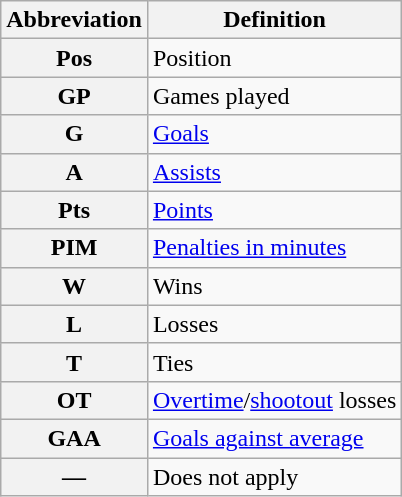<table class="wikitable">
<tr>
<th scope="col">Abbreviation</th>
<th scope="col">Definition</th>
</tr>
<tr>
<th scope="row">Pos</th>
<td>Position</td>
</tr>
<tr>
<th scope="row">GP</th>
<td>Games played</td>
</tr>
<tr>
<th scope="row">G</th>
<td><a href='#'>Goals</a></td>
</tr>
<tr>
<th scope="row">A</th>
<td><a href='#'>Assists</a></td>
</tr>
<tr>
<th scope="row">Pts</th>
<td><a href='#'>Points</a></td>
</tr>
<tr>
<th scope="row">PIM</th>
<td><a href='#'>Penalties in minutes</a></td>
</tr>
<tr>
<th scope="row">W</th>
<td>Wins</td>
</tr>
<tr>
<th scope="row">L</th>
<td>Losses</td>
</tr>
<tr>
<th scope="row">T</th>
<td>Ties</td>
</tr>
<tr>
<th scope="row">OT</th>
<td><a href='#'>Overtime</a>/<a href='#'>shootout</a> losses</td>
</tr>
<tr>
<th scope="row">GAA</th>
<td><a href='#'>Goals against average</a></td>
</tr>
<tr>
<th scope="row">—</th>
<td>Does not apply</td>
</tr>
</table>
